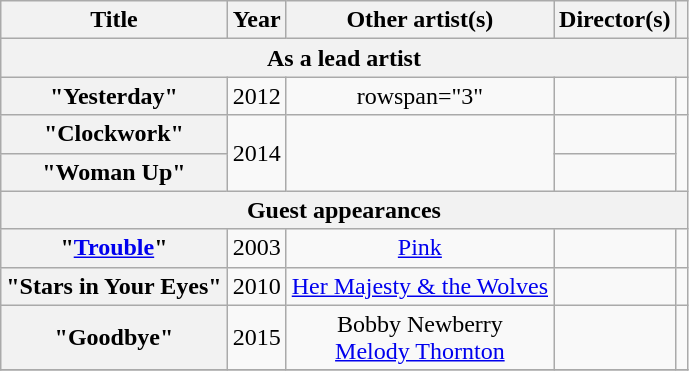<table class="wikitable sortable plainrowheaders" style="text-align: center;">
<tr>
<th scope="col">Title</th>
<th scope="col">Year</th>
<th scope="col">Other artist(s)</th>
<th scope="col">Director(s)</th>
<th scope="col" class="unsortable"></th>
</tr>
<tr>
<th scope="col" colspan="5">As a lead artist</th>
</tr>
<tr>
<th scope="row">"Yesterday"</th>
<td>2012</td>
<td>rowspan="3" </td>
<td></td>
<td></td>
</tr>
<tr>
<th scope="row">"Clockwork"</th>
<td rowspan="2">2014</td>
<td rowspan="2"></td>
<td></td>
</tr>
<tr>
<th scope="row">"Woman Up"</th>
<td></td>
</tr>
<tr>
<th scope="col" colspan="5">Guest appearances</th>
</tr>
<tr>
<th scope="row">"<a href='#'>Trouble</a>"</th>
<td>2003</td>
<td><a href='#'>Pink</a></td>
<td></td>
<td></td>
</tr>
<tr>
<th scope="row">"Stars in Your Eyes"</th>
<td>2010</td>
<td><a href='#'>Her Majesty & the Wolves</a></td>
<td></td>
<td></td>
</tr>
<tr>
<th scope="row">"Goodbye"</th>
<td>2015</td>
<td>Bobby Newberry <br> <a href='#'>Melody Thornton</a></td>
<td></td>
<td></td>
</tr>
<tr>
</tr>
</table>
